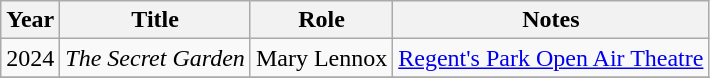<table class="wikitable sortable">
<tr>
<th>Year</th>
<th>Title</th>
<th>Role</th>
<th class="unsortable">Notes</th>
</tr>
<tr>
<td>2024</td>
<td><em>The Secret Garden</em></td>
<td>Mary Lennox</td>
<td><a href='#'>Regent's Park Open Air Theatre</a></td>
</tr>
<tr>
</tr>
</table>
